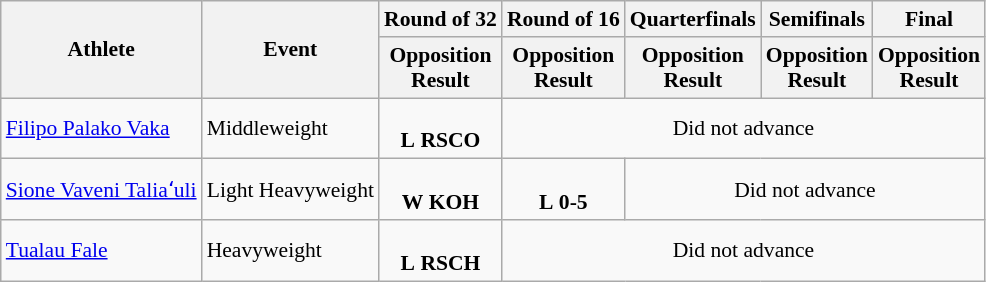<table class="wikitable" style="font-size:90%">
<tr>
<th rowspan="2">Athlete</th>
<th rowspan="2">Event</th>
<th>Round of 32</th>
<th>Round of 16</th>
<th>Quarterfinals</th>
<th>Semifinals</th>
<th>Final</th>
</tr>
<tr>
<th>Opposition<br>Result</th>
<th>Opposition<br>Result</th>
<th>Opposition<br>Result</th>
<th>Opposition<br>Result</th>
<th>Opposition<br>Result</th>
</tr>
<tr>
<td><a href='#'>Filipo Palako Vaka</a></td>
<td>Middleweight</td>
<td align=center><br><strong>L</strong> <strong>RSCO</strong></td>
<td align=center colspan="6">Did not advance</td>
</tr>
<tr>
<td><a href='#'>Sione Vaveni Taliaʻuli</a></td>
<td>Light Heavyweight</td>
<td align=center><br><strong>W</strong> <strong>KOH</strong></td>
<td align=center><br><strong>L</strong> <strong>0-5</strong></td>
<td align=center colspan="4">Did not advance</td>
</tr>
<tr>
<td><a href='#'>Tualau Fale</a></td>
<td>Heavyweight</td>
<td align=center><br><strong>L</strong> <strong>RSCH</strong></td>
<td align=center colspan="6">Did not advance</td>
</tr>
</table>
